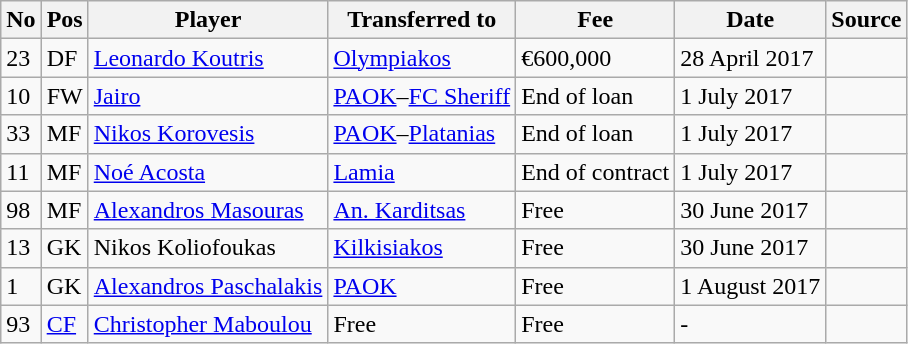<table class="wikitable">
<tr>
<th>No</th>
<th>Pos</th>
<th>Player</th>
<th>Transferred to</th>
<th>Fee</th>
<th>Date</th>
<th>Source</th>
</tr>
<tr>
<td>23</td>
<td>DF</td>
<td><a href='#'>Leonardo Koutris</a></td>
<td><a href='#'>Olympiakos</a></td>
<td>€600,000</td>
<td>28 April 2017</td>
<td></td>
</tr>
<tr>
<td>10</td>
<td>FW</td>
<td><a href='#'>Jairo</a></td>
<td><a href='#'>PAOK</a>–<a href='#'>FC Sheriff</a></td>
<td>End of loan</td>
<td>1 July 2017</td>
<td></td>
</tr>
<tr>
<td>33</td>
<td>MF</td>
<td><a href='#'>Nikos Korovesis</a></td>
<td><a href='#'>PAOK</a>–<a href='#'>Platanias</a></td>
<td>End of loan</td>
<td>1 July 2017</td>
<td></td>
</tr>
<tr>
<td>11</td>
<td>MF</td>
<td><a href='#'>Noé Acosta</a></td>
<td><a href='#'>Lamia</a></td>
<td>End of contract</td>
<td>1 July 2017</td>
<td></td>
</tr>
<tr>
<td>98</td>
<td>MF</td>
<td><a href='#'>Alexandros Masouras</a></td>
<td><a href='#'>An. Karditsas</a></td>
<td>Free</td>
<td>30 June 2017</td>
<td></td>
</tr>
<tr>
<td>13</td>
<td>GK</td>
<td>Nikos Koliofoukas</td>
<td><a href='#'>Kilkisiakos</a></td>
<td>Free</td>
<td>30 June 2017</td>
<td></td>
</tr>
<tr>
<td>1</td>
<td>GK</td>
<td><a href='#'>Alexandros Paschalakis</a></td>
<td><a href='#'>PAOK</a></td>
<td>Free</td>
<td>1 August 2017</td>
<td></td>
</tr>
<tr>
<td>93</td>
<td><a href='#'>CF</a></td>
<td><a href='#'>Christopher Maboulou</a></td>
<td>Free</td>
<td>Free</td>
<td>-</td>
<td></td>
</tr>
</table>
